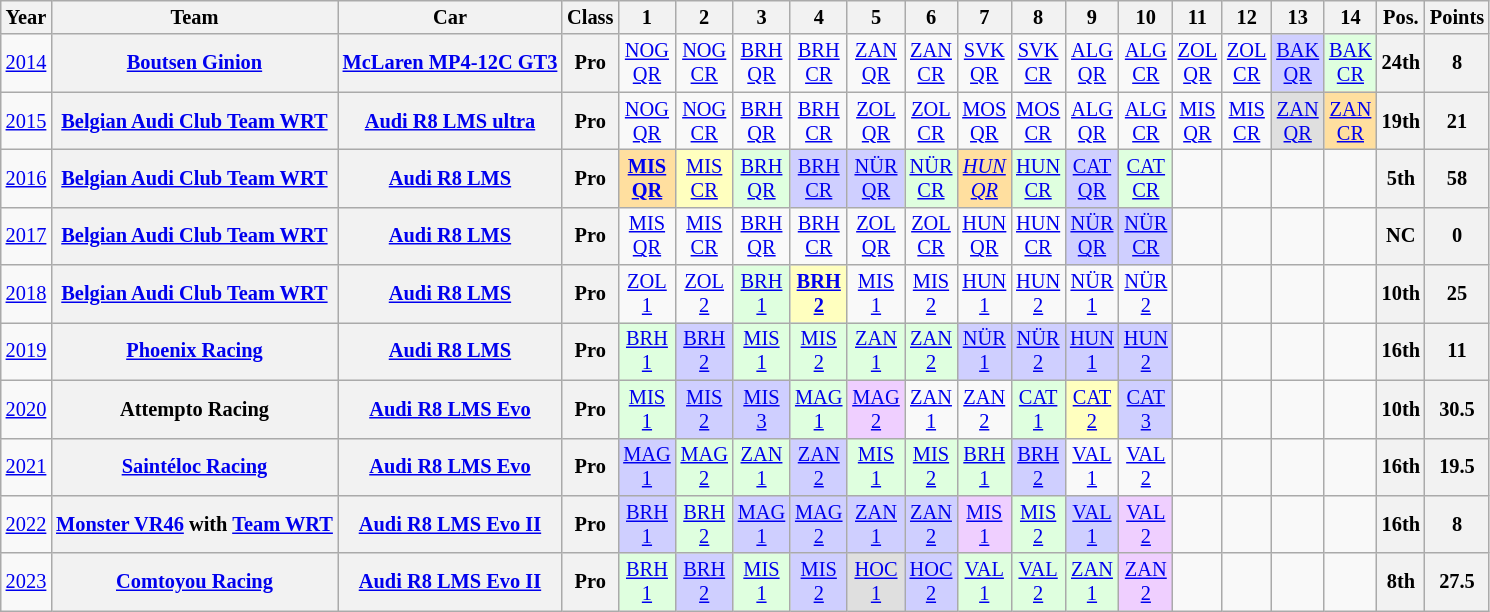<table class="wikitable" border="1" style="text-align:center; font-size:85%;">
<tr>
<th>Year</th>
<th>Team</th>
<th>Car</th>
<th>Class</th>
<th>1</th>
<th>2</th>
<th>3</th>
<th>4</th>
<th>5</th>
<th>6</th>
<th>7</th>
<th>8</th>
<th>9</th>
<th>10</th>
<th>11</th>
<th>12</th>
<th>13</th>
<th>14</th>
<th>Pos.</th>
<th>Points</th>
</tr>
<tr>
<td><a href='#'>2014</a></td>
<th nowrap><a href='#'>Boutsen Ginion</a></th>
<th nowrap><a href='#'>McLaren MP4-12C GT3</a></th>
<th>Pro</th>
<td><a href='#'>NOG<br>QR</a></td>
<td><a href='#'>NOG<br>CR</a></td>
<td><a href='#'>BRH<br>QR</a></td>
<td><a href='#'>BRH<br>CR</a></td>
<td><a href='#'>ZAN<br>QR</a></td>
<td><a href='#'>ZAN<br>CR</a></td>
<td><a href='#'>SVK<br>QR</a></td>
<td><a href='#'>SVK<br>CR</a></td>
<td><a href='#'>ALG<br>QR</a></td>
<td><a href='#'>ALG<br>CR</a></td>
<td><a href='#'>ZOL<br>QR</a></td>
<td><a href='#'>ZOL<br>CR</a></td>
<td style="background:#CFCFFF;"><a href='#'>BAK<br>QR</a><br></td>
<td style="background:#DFFFDF;"><a href='#'>BAK<br>CR</a><br></td>
<th>24th</th>
<th>8</th>
</tr>
<tr>
<td><a href='#'>2015</a></td>
<th nowrap><a href='#'>Belgian Audi Club Team WRT</a></th>
<th nowrap><a href='#'>Audi R8 LMS ultra</a></th>
<th>Pro</th>
<td><a href='#'>NOG<br>QR</a></td>
<td><a href='#'>NOG<br>CR</a></td>
<td><a href='#'>BRH<br>QR</a></td>
<td><a href='#'>BRH<br>CR</a></td>
<td><a href='#'>ZOL<br>QR</a></td>
<td><a href='#'>ZOL<br>CR</a></td>
<td><a href='#'>MOS<br>QR</a></td>
<td><a href='#'>MOS<br>CR</a></td>
<td><a href='#'>ALG<br>QR</a></td>
<td><a href='#'>ALG<br>CR</a></td>
<td><a href='#'>MIS<br>QR</a></td>
<td><a href='#'>MIS<br>CR</a></td>
<td style="background:#DFDFDF;"><a href='#'>ZAN<br>QR</a><br></td>
<td style="background:#FFDF9F;"><a href='#'>ZAN<br>CR</a><br></td>
<th>19th</th>
<th>21</th>
</tr>
<tr>
<td><a href='#'>2016</a></td>
<th nowrap><a href='#'>Belgian Audi Club Team WRT</a></th>
<th nowrap><a href='#'>Audi R8 LMS</a></th>
<th>Pro</th>
<td style="background:#FFDF9F;"><strong><a href='#'>MIS<br>QR</a></strong><br></td>
<td style="background:#FFFFBF;"><a href='#'>MIS<br>CR</a><br></td>
<td style="background:#DFFFDF;"><a href='#'>BRH<br>QR</a><br></td>
<td style="background:#CFCFFF;"><a href='#'>BRH<br>CR</a><br></td>
<td style="background:#CFCFFF;"><a href='#'>NÜR<br>QR</a><br></td>
<td style="background:#DFFFDF;"><a href='#'>NÜR<br>CR</a><br></td>
<td style="background:#FFDF9F;"><em><a href='#'>HUN<br>QR</a></em><br></td>
<td style="background:#DFFFDF;"><a href='#'>HUN<br>CR</a><br></td>
<td style="background:#CFCFFF;"><a href='#'>CAT<br>QR</a><br></td>
<td style="background:#DFFFDF;"><a href='#'>CAT<br>CR</a><br></td>
<td></td>
<td></td>
<td></td>
<td></td>
<th>5th</th>
<th>58</th>
</tr>
<tr>
<td><a href='#'>2017</a></td>
<th nowrap><a href='#'>Belgian Audi Club Team WRT</a></th>
<th nowrap><a href='#'>Audi R8 LMS</a></th>
<th>Pro</th>
<td><a href='#'>MIS<br>QR</a></td>
<td><a href='#'>MIS<br>CR</a></td>
<td><a href='#'>BRH<br>QR</a></td>
<td><a href='#'>BRH<br>CR</a></td>
<td><a href='#'>ZOL<br>QR</a></td>
<td><a href='#'>ZOL<br>CR</a></td>
<td><a href='#'>HUN<br>QR</a></td>
<td><a href='#'>HUN<br>CR</a></td>
<td style="background:#CFCFFF;"><a href='#'>NÜR<br>QR</a><br></td>
<td style="background:#CFCFFF;"><a href='#'>NÜR<br>CR</a><br></td>
<td></td>
<td></td>
<td></td>
<td></td>
<th>NC</th>
<th>0</th>
</tr>
<tr>
<td><a href='#'>2018</a></td>
<th nowrap><a href='#'>Belgian Audi Club Team WRT</a></th>
<th nowrap><a href='#'>Audi R8 LMS</a></th>
<th>Pro</th>
<td><a href='#'>ZOL<br>1</a></td>
<td><a href='#'>ZOL<br>2</a></td>
<td style="background:#DFFFDF;"><a href='#'>BRH<br>1</a><br></td>
<td style="background:#FFFFBF;"><strong><a href='#'>BRH<br>2</a></strong><br></td>
<td><a href='#'>MIS<br>1</a></td>
<td><a href='#'>MIS<br>2</a></td>
<td><a href='#'>HUN<br>1</a></td>
<td><a href='#'>HUN<br>2</a></td>
<td><a href='#'>NÜR<br>1</a></td>
<td><a href='#'>NÜR<br>2</a></td>
<td></td>
<td></td>
<td></td>
<td></td>
<th>10th</th>
<th>25</th>
</tr>
<tr>
<td><a href='#'>2019</a></td>
<th nowrap><a href='#'>Phoenix Racing</a></th>
<th nowrap><a href='#'>Audi R8 LMS</a></th>
<th>Pro</th>
<td style="background:#DFFFDF;"><a href='#'>BRH<br>1</a><br></td>
<td style="background:#CFCFFF;"><a href='#'>BRH<br>2</a><br></td>
<td style="background:#DFFFDF;"><a href='#'>MIS<br>1</a><br></td>
<td style="background:#DFFFDF;"><a href='#'>MIS<br>2</a><br></td>
<td style="background:#DFFFDF;"><a href='#'>ZAN<br>1</a><br></td>
<td style="background:#DFFFDF;"><a href='#'>ZAN<br>2</a><br></td>
<td style="background:#CFCFFF;"><a href='#'>NÜR<br>1</a><br></td>
<td style="background:#CFCFFF;"><a href='#'>NÜR<br>2</a><br></td>
<td style="background:#CFCFFF;"><a href='#'>HUN<br>1</a><br></td>
<td style="background:#CFCFFF;"><a href='#'>HUN<br>2</a><br></td>
<td></td>
<td></td>
<td></td>
<td></td>
<th>16th</th>
<th>11</th>
</tr>
<tr>
<td><a href='#'>2020</a></td>
<th nowrap>Attempto Racing</th>
<th nowrap><a href='#'>Audi R8 LMS Evo</a></th>
<th>Pro</th>
<td style="background:#DFFFDF;"><a href='#'>MIS<br>1</a><br></td>
<td style="background:#CFCFFF;"><a href='#'>MIS<br>2</a><br></td>
<td style="background:#CFCFFF;"><a href='#'>MIS<br>3</a><br></td>
<td style="background:#DFFFDF;"><a href='#'>MAG<br>1</a><br></td>
<td style="background:#EFCFFF;"><a href='#'>MAG<br>2</a><br></td>
<td><a href='#'>ZAN<br>1</a></td>
<td><a href='#'>ZAN<br>2</a></td>
<td style="background:#DFFFDF;"><a href='#'>CAT<br>1</a><br></td>
<td style="background:#FFFFBF;"><a href='#'>CAT<br>2</a><br></td>
<td style="background:#CFCFFF;"><a href='#'>CAT<br>3</a><br></td>
<td></td>
<td></td>
<td></td>
<td></td>
<th>10th</th>
<th>30.5</th>
</tr>
<tr>
<td><a href='#'>2021</a></td>
<th nowrap><a href='#'>Saintéloc Racing</a></th>
<th nowrap><a href='#'>Audi R8 LMS Evo</a></th>
<th>Pro</th>
<td style="background:#CFCFFF;"><a href='#'>MAG<br>1</a><br></td>
<td style="background:#DFFFDF;"><a href='#'>MAG<br>2</a><br></td>
<td style="background:#DFFFDF;"><a href='#'>ZAN<br>1</a><br></td>
<td style="background:#CFCFFF;"><a href='#'>ZAN<br>2</a><br></td>
<td style="background:#DFFFDF;"><a href='#'>MIS<br>1</a><br></td>
<td style="background:#DFFFDF;"><a href='#'>MIS<br>2</a><br></td>
<td style="background:#DFFFDF;"><a href='#'>BRH<br>1</a><br></td>
<td style="background:#CFCFFF;"><a href='#'>BRH<br>2</a><br></td>
<td><a href='#'>VAL<br>1</a></td>
<td><a href='#'>VAL<br>2</a></td>
<td></td>
<td></td>
<td></td>
<td></td>
<th>16th</th>
<th>19.5</th>
</tr>
<tr>
<td><a href='#'>2022</a></td>
<th nowrap><a href='#'>Monster VR46</a> with <a href='#'>Team WRT</a></th>
<th nowrap><a href='#'>Audi R8 LMS Evo II</a></th>
<th>Pro</th>
<td style="background:#CFCFFF;"><a href='#'>BRH<br>1</a><br></td>
<td style="background:#DFFFDF;"><a href='#'>BRH<br>2</a><br></td>
<td style="background:#CFCFFF;"><a href='#'>MAG<br>1</a><br></td>
<td style="background:#CFCFFF;"><a href='#'>MAG<br>2</a><br></td>
<td style="background:#CFCFFF;"><a href='#'>ZAN<br>1</a><br></td>
<td style="background:#CFCFFF;"><a href='#'>ZAN<br>2</a><br></td>
<td style="background:#EFCFFF;"><a href='#'>MIS<br>1</a><br></td>
<td style="background:#DFFFDF;"><a href='#'>MIS<br>2</a><br></td>
<td style="background:#CFCFFF;"><a href='#'>VAL<br>1</a><br></td>
<td style="background:#EFCFFF;"><a href='#'>VAL <br>2</a><br></td>
<td></td>
<td></td>
<td></td>
<td></td>
<th>16th</th>
<th>8</th>
</tr>
<tr>
<td><a href='#'>2023</a></td>
<th nowrap><a href='#'>Comtoyou Racing</a></th>
<th nowrap><a href='#'>Audi R8 LMS Evo II</a></th>
<th>Pro</th>
<td style="background:#DFFFDF;"><a href='#'>BRH<br>1</a><br></td>
<td style="background:#CFCFFF;"><a href='#'>BRH<br>2</a><br></td>
<td style="background:#DFFFDF;"><a href='#'>MIS<br>1</a><br></td>
<td style="background:#CFCFFF;"><a href='#'>MIS<br>2</a><br></td>
<td style="background:#DFDFDF;"><a href='#'>HOC<br>1</a><br></td>
<td style="background:#CFCFFF;"><a href='#'>HOC<br>2</a><br></td>
<td style="background:#DFFFDF;"><a href='#'>VAL<br>1</a><br></td>
<td style="background:#DFFFDF;"><a href='#'>VAL<br>2</a><br></td>
<td style="background:#DFFFDF;"><a href='#'>ZAN<br>1</a><br></td>
<td style="background:#EFCFFF;"><a href='#'>ZAN<br>2</a><br></td>
<td></td>
<td></td>
<td></td>
<td></td>
<th>8th</th>
<th>27.5</th>
</tr>
</table>
